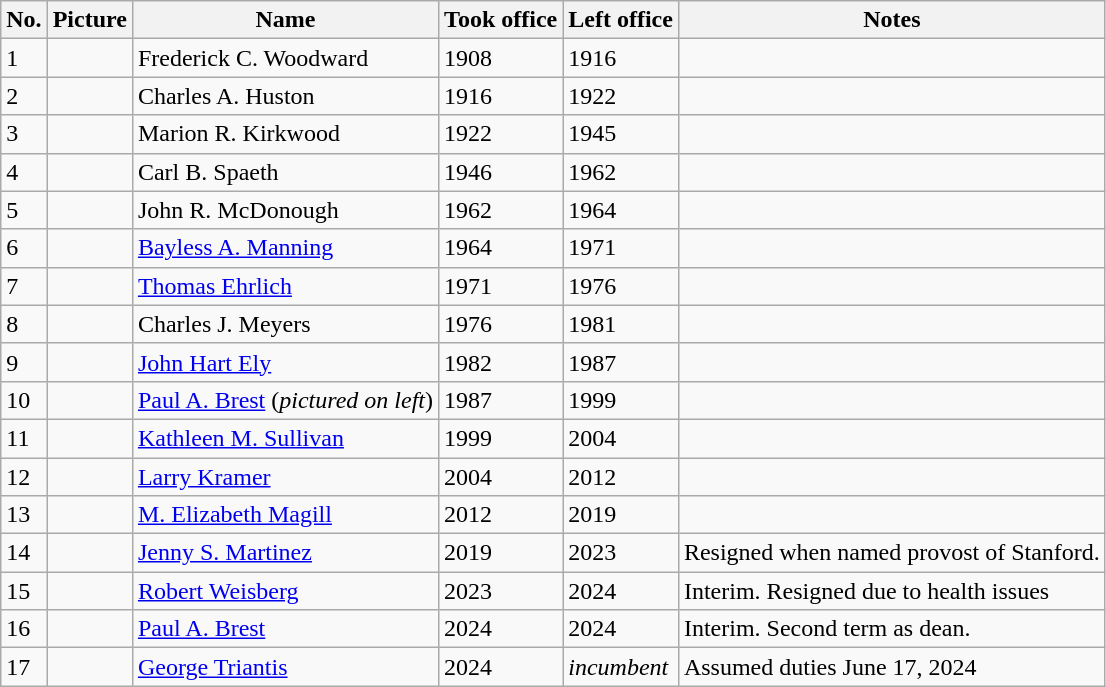<table class="wikitable">
<tr>
<th>No.</th>
<th>Picture</th>
<th>Name</th>
<th>Took office</th>
<th>Left office</th>
<th>Notes</th>
</tr>
<tr>
<td>1</td>
<td></td>
<td>Frederick C. Woodward</td>
<td>1908</td>
<td>1916</td>
<td></td>
</tr>
<tr>
<td>2</td>
<td></td>
<td>Charles A. Huston</td>
<td>1916</td>
<td>1922</td>
<td></td>
</tr>
<tr>
<td>3</td>
<td></td>
<td>Marion R. Kirkwood</td>
<td>1922</td>
<td>1945</td>
<td></td>
</tr>
<tr>
<td>4</td>
<td></td>
<td>Carl B. Spaeth</td>
<td>1946</td>
<td>1962</td>
<td></td>
</tr>
<tr>
<td>5</td>
<td></td>
<td>John R. McDonough</td>
<td>1962</td>
<td>1964</td>
<td></td>
</tr>
<tr>
<td>6</td>
<td></td>
<td><a href='#'>Bayless A. Manning</a></td>
<td>1964</td>
<td>1971</td>
<td></td>
</tr>
<tr>
<td>7</td>
<td></td>
<td><a href='#'>Thomas Ehrlich</a></td>
<td>1971</td>
<td>1976</td>
<td></td>
</tr>
<tr>
<td>8</td>
<td></td>
<td>Charles J. Meyers</td>
<td>1976</td>
<td>1981</td>
<td></td>
</tr>
<tr>
<td>9</td>
<td></td>
<td><a href='#'>John Hart Ely</a></td>
<td>1982</td>
<td>1987</td>
<td></td>
</tr>
<tr>
<td>10</td>
<td></td>
<td><a href='#'>Paul A. Brest</a> (<em>pictured on left</em>)</td>
<td>1987</td>
<td>1999</td>
<td></td>
</tr>
<tr>
<td>11</td>
<td></td>
<td><a href='#'>Kathleen M. Sullivan</a></td>
<td>1999</td>
<td>2004</td>
<td></td>
</tr>
<tr>
<td>12</td>
<td></td>
<td><a href='#'>Larry Kramer</a></td>
<td>2004</td>
<td>2012</td>
<td></td>
</tr>
<tr>
<td>13</td>
<td></td>
<td><a href='#'>M. Elizabeth Magill</a></td>
<td>2012</td>
<td>2019</td>
<td></td>
</tr>
<tr>
<td>14</td>
<td></td>
<td><a href='#'>Jenny S. Martinez</a></td>
<td>2019</td>
<td>2023</td>
<td>Resigned when named provost of Stanford.</td>
</tr>
<tr>
<td>15</td>
<td></td>
<td><a href='#'>Robert Weisberg</a></td>
<td>2023</td>
<td>2024</td>
<td>Interim. Resigned due to health issues</td>
</tr>
<tr>
<td>16</td>
<td></td>
<td><a href='#'>Paul A. Brest</a></td>
<td>2024</td>
<td>2024</td>
<td>Interim. Second term as dean.</td>
</tr>
<tr>
<td>17</td>
<td></td>
<td><a href='#'>George Triantis</a></td>
<td>2024</td>
<td><em>incumbent</em></td>
<td>Assumed duties June 17, 2024</td>
</tr>
</table>
